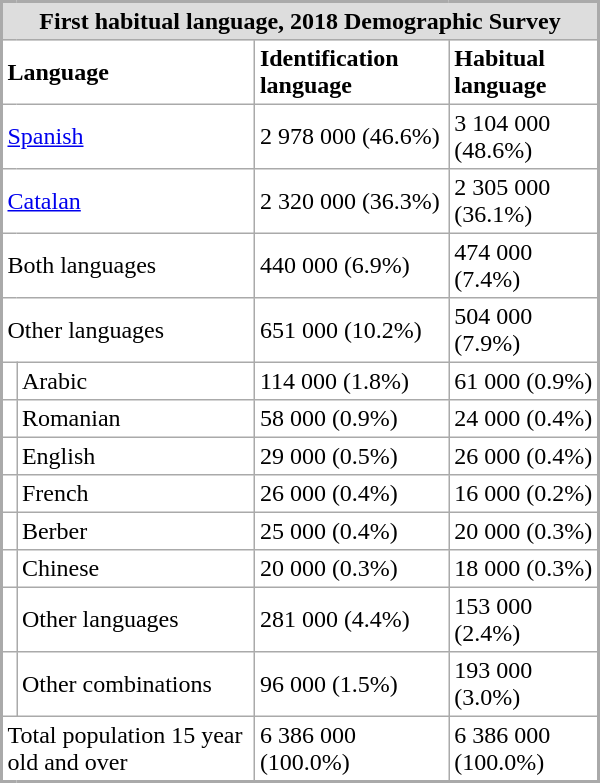<table cellpadding="3" cellspacing="0" rules="all" style="width:400px; float:right; margin:1em; background:#fff; border:2px solid #aaa; font-size:100%;">
<tr style="background:#ddd;">
<th colspan="4" style="text-align:center;"><strong>First habitual language, 2018 Demographic Survey</strong></th>
</tr>
<tr>
<td colspan="2"><strong>Language</strong></td>
<td><strong>Identification language</strong></td>
<td><strong>Habitual language</strong></td>
</tr>
<tr>
<td colspan="2"><a href='#'>Spanish</a></td>
<td>2 978 000 (46.6%)</td>
<td>3 104 000 (48.6%)</td>
</tr>
<tr>
<td colspan="2"><a href='#'>Catalan</a></td>
<td>2 320 000 (36.3%)</td>
<td>2 305 000 (36.1%)</td>
</tr>
<tr>
<td colspan="2">Both languages</td>
<td>440 000 (6.9%)</td>
<td>474 000 (7.4%)</td>
</tr>
<tr>
<td colspan="2">Other languages</td>
<td>651 000 (10.2%)</td>
<td>504 000 (7.9%)</td>
</tr>
<tr>
<td></td>
<td>Arabic</td>
<td>114 000 (1.8%)</td>
<td>61 000 (0.9%)</td>
</tr>
<tr>
<td></td>
<td>Romanian</td>
<td>58 000 (0.9%)</td>
<td>24 000 (0.4%)</td>
</tr>
<tr>
<td></td>
<td>English</td>
<td>29 000 (0.5%)</td>
<td>26 000 (0.4%)</td>
</tr>
<tr>
<td></td>
<td>French</td>
<td>26 000 (0.4%)</td>
<td>16 000 (0.2%)</td>
</tr>
<tr>
<td></td>
<td>Berber</td>
<td>25 000 (0.4%)</td>
<td>20 000 (0.3%)</td>
</tr>
<tr>
<td></td>
<td>Chinese</td>
<td>20 000 (0.3%)</td>
<td>18 000 (0.3%)</td>
</tr>
<tr>
<td></td>
<td>Other languages</td>
<td>281 000 (4.4%)</td>
<td>153 000 (2.4%)</td>
</tr>
<tr>
<td></td>
<td>Other combinations</td>
<td>96 000 (1.5%)</td>
<td>193 000 (3.0%)</td>
</tr>
<tr>
<td colspan="2">Total population 15 year old and over</td>
<td>6 386 000 (100.0%)</td>
<td>6 386 000 (100.0%)</td>
</tr>
</table>
